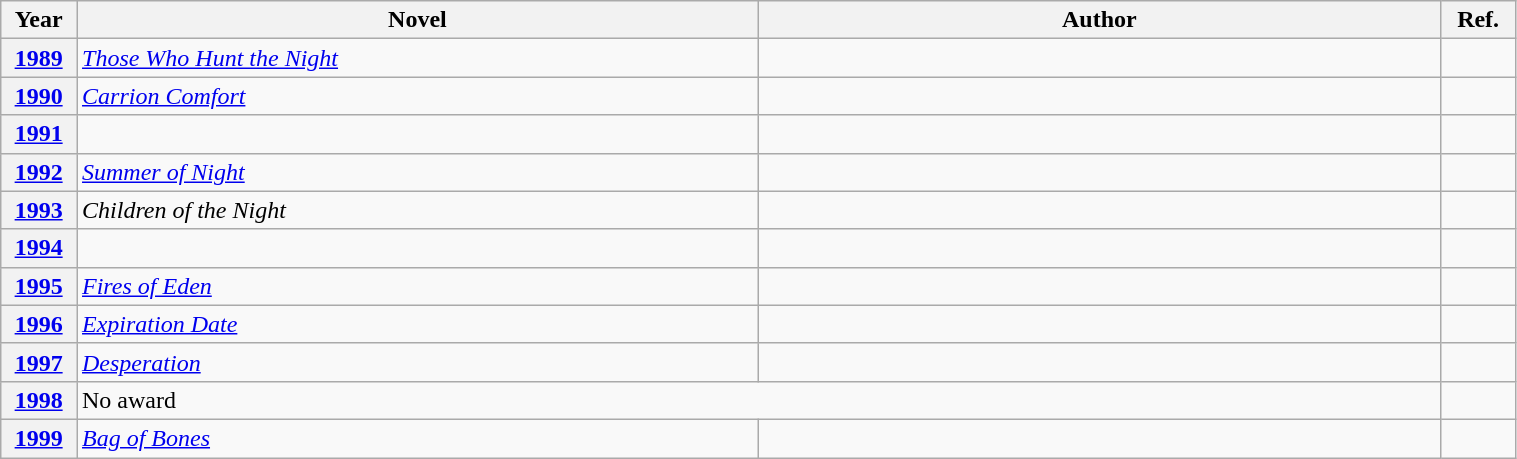<table class="wikitable sortable mw-collapsible" style="width:80%">
<tr>
<th scope="col" width="5%">Year</th>
<th scope="col" width="45%">Novel</th>
<th scope="col" width="45%">Author</th>
<th scope="col" width="5%">Ref.</th>
</tr>
<tr>
<th><a href='#'>1989</a></th>
<td><em><a href='#'>Those Who Hunt the Night</a></em></td>
<td></td>
<td></td>
</tr>
<tr>
<th><a href='#'>1990</a></th>
<td><em><a href='#'>Carrion Comfort</a></em></td>
<td></td>
<td></td>
</tr>
<tr>
<th><a href='#'>1991</a></th>
<td></td>
<td></td>
<td></td>
</tr>
<tr>
<th><a href='#'>1992</a></th>
<td><em><a href='#'>Summer of Night</a></em></td>
<td></td>
<td></td>
</tr>
<tr>
<th><a href='#'>1993</a></th>
<td><em>Children of the Night</em></td>
<td></td>
<td></td>
</tr>
<tr>
<th><a href='#'>1994</a></th>
<td></td>
<td></td>
<td></td>
</tr>
<tr>
<th><a href='#'>1995</a></th>
<td><em><a href='#'>Fires of Eden</a></em></td>
<td></td>
<td></td>
</tr>
<tr>
<th><a href='#'>1996</a></th>
<td><em><a href='#'>Expiration Date</a></em></td>
<td></td>
<td></td>
</tr>
<tr>
<th><a href='#'>1997</a></th>
<td><em><a href='#'>Desperation</a></em></td>
<td></td>
<td></td>
</tr>
<tr>
<th><a href='#'>1998</a></th>
<td colspan="2">No award</td>
<td></td>
</tr>
<tr>
<th><a href='#'>1999</a></th>
<td><em><a href='#'>Bag of Bones</a></em></td>
<td></td>
<td></td>
</tr>
</table>
